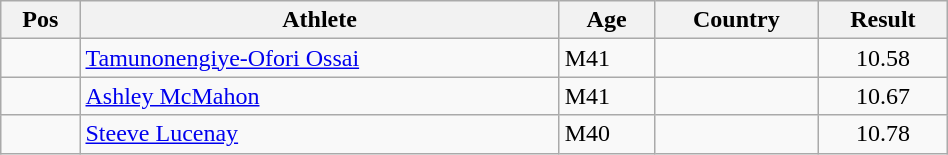<table class="wikitable"  style="text-align:center; width:50%;">
<tr>
<th>Pos</th>
<th>Athlete</th>
<th>Age</th>
<th>Country</th>
<th>Result</th>
</tr>
<tr>
<td align=center></td>
<td align=left><a href='#'>Tamunonengiye-Ofori Ossai</a></td>
<td align=left>M41</td>
<td align=left></td>
<td>10.58</td>
</tr>
<tr>
<td align=center></td>
<td align=left><a href='#'>Ashley McMahon</a></td>
<td align=left>M41</td>
<td align=left></td>
<td>10.67</td>
</tr>
<tr>
<td align=center></td>
<td align=left><a href='#'>Steeve Lucenay</a></td>
<td align=left>M40</td>
<td align=left></td>
<td>10.78</td>
</tr>
</table>
